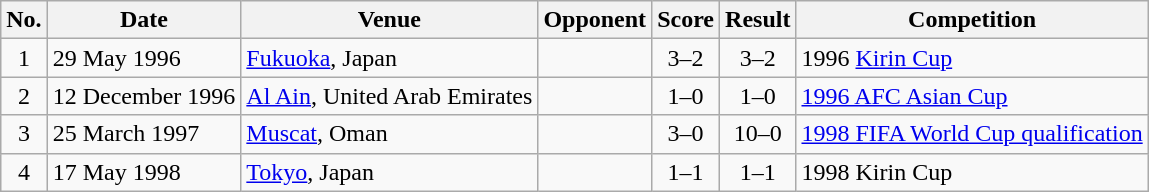<table class="wikitable sortable">
<tr>
<th scope="col">No.</th>
<th scope="col">Date</th>
<th scope="col">Venue</th>
<th scope="col">Opponent</th>
<th scope="col">Score</th>
<th scope="col">Result</th>
<th scope="col">Competition</th>
</tr>
<tr>
<td align="center">1</td>
<td>29 May 1996</td>
<td><a href='#'>Fukuoka</a>, Japan</td>
<td></td>
<td align="center">3–2</td>
<td align="center">3–2</td>
<td>1996 <a href='#'>Kirin Cup</a></td>
</tr>
<tr>
<td align="center">2</td>
<td>12 December 1996</td>
<td><a href='#'>Al Ain</a>, United Arab Emirates</td>
<td></td>
<td align="center">1–0</td>
<td align="center">1–0</td>
<td><a href='#'>1996 AFC Asian Cup</a></td>
</tr>
<tr>
<td align="center">3</td>
<td>25 March 1997</td>
<td><a href='#'>Muscat</a>, Oman</td>
<td></td>
<td align="center">3–0</td>
<td align="center">10–0</td>
<td><a href='#'>1998 FIFA World Cup qualification</a></td>
</tr>
<tr>
<td align="center">4</td>
<td>17 May 1998</td>
<td><a href='#'>Tokyo</a>, Japan</td>
<td></td>
<td align="center">1–1</td>
<td align="center">1–1</td>
<td>1998 Kirin Cup</td>
</tr>
</table>
